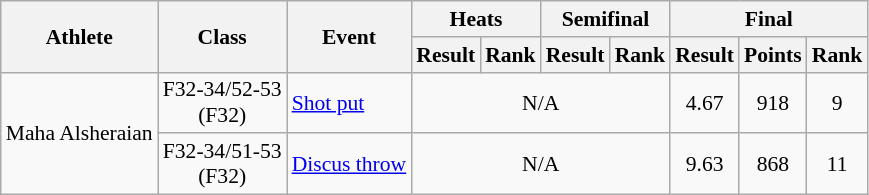<table class=wikitable style="font-size:90%">
<tr>
<th rowspan="2">Athlete</th>
<th rowspan="2">Class</th>
<th rowspan="2">Event</th>
<th colspan="2">Heats</th>
<th colspan="2">Semifinal</th>
<th colspan="3">Final</th>
</tr>
<tr>
<th>Result</th>
<th>Rank</th>
<th>Result</th>
<th>Rank</th>
<th>Result</th>
<th>Points</th>
<th>Rank</th>
</tr>
<tr>
<td rowspan="2">Maha Alsheraian</td>
<td align="center">F32-34/52-53<br>(F32)</td>
<td><a href='#'>Shot put</a></td>
<td align="center" colspan="4">N/A</td>
<td align="center">4.67</td>
<td align="center">918</td>
<td align="center">9</td>
</tr>
<tr>
<td align="center">F32-34/51-53<br>(F32)</td>
<td><a href='#'>Discus throw</a></td>
<td align="center" colspan="4">N/A</td>
<td align="center">9.63</td>
<td align="center">868</td>
<td align="center">11</td>
</tr>
</table>
